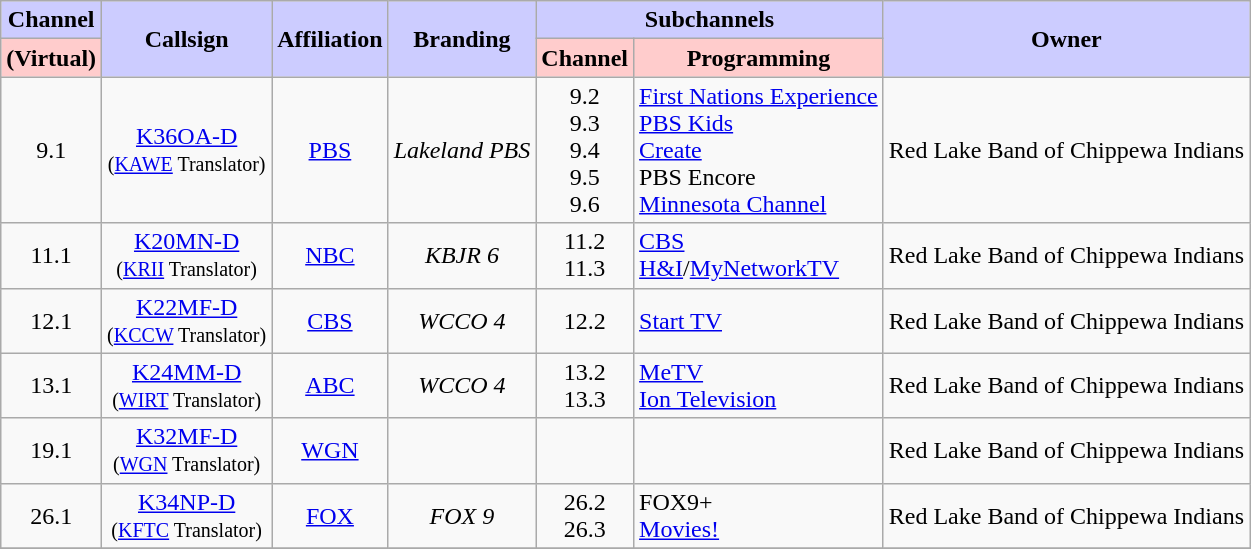<table class=wikitable style="text-align:center">
<tr>
<th style="background:#ccccff;">Channel</th>
<th style="background:#ccccff;" rowspan="2">Callsign</th>
<th style="background:#ccccff;" rowspan="2">Affiliation</th>
<th style="background:#ccccff;" rowspan="2">Branding</th>
<th style="background:#ccccff;" colspan="2">Subchannels</th>
<th style="background:#ccccff;" rowspan="2">Owner</th>
</tr>
<tr>
<th style="background:#ffcccc;">(Virtual)</th>
<th style="background:#ffcccc;">Channel</th>
<th style="background:#ffcccc">Programming</th>
</tr>
<tr>
<td>9.1</td>
<td><a href='#'>K36OA-D</a><br><small>(<a href='#'>KAWE</a> Translator)</small></td>
<td><a href='#'>PBS</a></td>
<td><em>Lakeland PBS</em></td>
<td>9.2<br>9.3<br>9.4<br>9.5<br>9.6</td>
<td style="text-align:left"><a href='#'>First Nations Experience</a><br><a href='#'>PBS Kids</a><br><a href='#'>Create</a><br>PBS Encore<br><a href='#'>Minnesota Channel</a></td>
<td style="text-align:left">Red Lake Band of Chippewa Indians</td>
</tr>
<tr>
<td>11.1</td>
<td><a href='#'>K20MN-D</a> <br><small>(<a href='#'>KRII</a> Translator)</small></td>
<td><a href='#'>NBC</a></td>
<td><em>KBJR 6</em></td>
<td>11.2<br>11.3</td>
<td style="text-align:left"><a href='#'>CBS</a><br><a href='#'>H&I</a>/<a href='#'>MyNetworkTV</a></td>
<td style="text-align:left">Red Lake Band of Chippewa Indians</td>
</tr>
<tr>
<td>12.1</td>
<td><a href='#'>K22MF-D</a> <br><small>(<a href='#'>KCCW</a> Translator)</small></td>
<td><a href='#'>CBS</a></td>
<td><em>WCCO 4</em></td>
<td>12.2</td>
<td style="text-align:left"><a href='#'>Start TV</a></td>
<td style="text-align:left">Red Lake Band of Chippewa Indians</td>
</tr>
<tr>
<td>13.1</td>
<td><a href='#'>K24MM-D</a> <br><small>(<a href='#'>WIRT</a> Translator)</small></td>
<td><a href='#'>ABC</a></td>
<td><em>WCCO 4</em></td>
<td>13.2<br>13.3</td>
<td style="text-align:left"><a href='#'>MeTV</a><br><a href='#'>Ion Television</a></td>
<td style="text-align:left">Red Lake Band of Chippewa Indians</td>
</tr>
<tr>
<td>19.1</td>
<td><a href='#'>K32MF-D</a> <br><small>(<a href='#'>WGN</a> Translator)</small></td>
<td><a href='#'>WGN</a></td>
<td></td>
<td></td>
<td style="text-align:left"></td>
<td style="text-align:left">Red Lake Band of Chippewa Indians</td>
</tr>
<tr>
<td>26.1</td>
<td><a href='#'>K34NP-D</a><br><small>(<a href='#'>KFTC</a> Translator)</small></td>
<td><a href='#'>FOX</a></td>
<td><em>FOX 9</em></td>
<td>26.2<br>26.3</td>
<td style="text-align:left">FOX9+<br><a href='#'>Movies!</a></td>
<td style="text-align:left">Red Lake Band of Chippewa Indians</td>
</tr>
<tr>
</tr>
</table>
